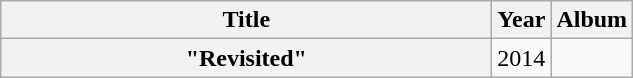<table class="wikitable plainrowheaders" style="text-align:center;">
<tr>
<th scope="col" style="width:20em;">Title</th>
<th scope="col" style="width:1em;">Year</th>
<th scope="col">Album</th>
</tr>
<tr>
<th scope="row">"Revisited"</th>
<td>2014</td>
<td></td>
</tr>
</table>
